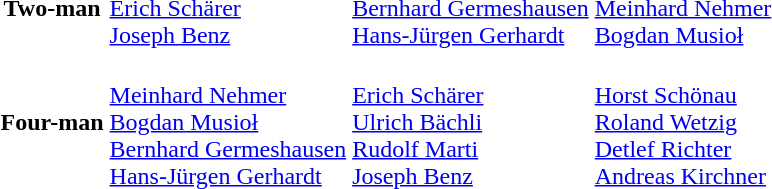<table>
<tr>
<th scope=row>Two-man<br></th>
<td><br><a href='#'>Erich Schärer</a><br><a href='#'>Joseph Benz</a></td>
<td><br><a href='#'>Bernhard Germeshausen</a><br><a href='#'>Hans-Jürgen Gerhardt</a></td>
<td><br><a href='#'>Meinhard Nehmer</a><br><a href='#'>Bogdan Musioł</a></td>
</tr>
<tr>
<th scope=row>Four-man<br></th>
<td><br><a href='#'>Meinhard Nehmer</a><br><a href='#'>Bogdan Musioł</a><br><a href='#'>Bernhard Germeshausen</a><br><a href='#'>Hans-Jürgen Gerhardt</a></td>
<td><br><a href='#'>Erich Schärer</a><br><a href='#'>Ulrich Bächli</a><br><a href='#'>Rudolf Marti</a><br><a href='#'>Joseph Benz</a></td>
<td><br><a href='#'>Horst Schönau</a><br><a href='#'>Roland Wetzig</a><br><a href='#'>Detlef Richter</a><br><a href='#'>Andreas Kirchner</a></td>
</tr>
</table>
